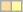<table class=wikitable style="font-size: 95%">
<tr>
<td bgcolor=ffdd99></td>
<td bgcolor=ffff99></td>
</tr>
</table>
